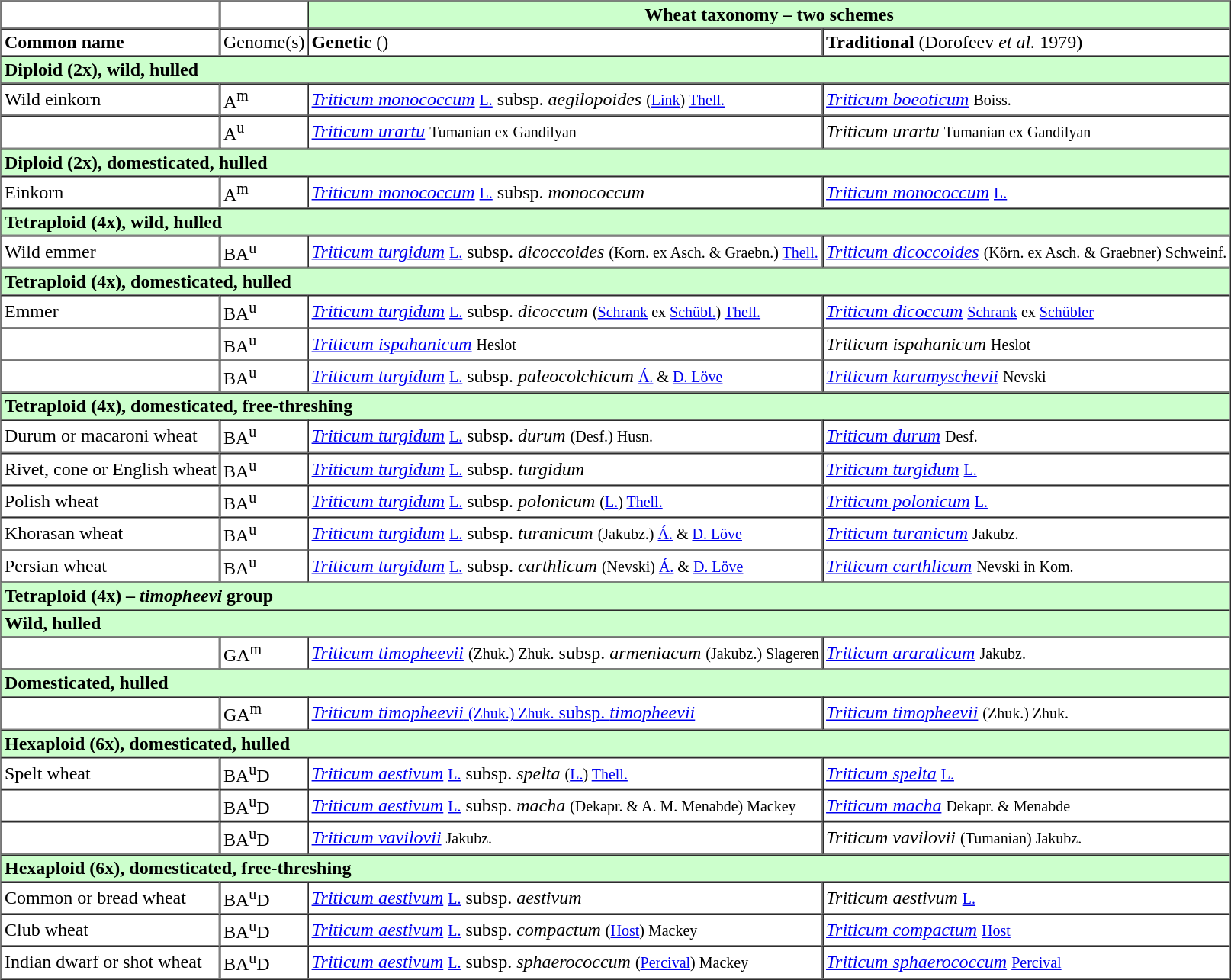<table border="1" cellpadding="2" cellspacing="0">
<tr>
<td></td>
<td></td>
<td colspan="2" align="center" style="background:#ccffcc; "><strong>Wheat taxonomy – two schemes</strong></td>
</tr>
<tr>
<td><strong>Common name</strong></td>
<td>Genome(s)</td>
<td><strong>Genetic</strong> ()</td>
<td><strong>Traditional</strong> (Dorofeev <em>et al.</em> 1979)</td>
</tr>
<tr>
<td colspan="4" style="background:#ccffcc; "><strong>Diploid (2x), wild, hulled</strong></td>
</tr>
<tr>
<td>Wild einkorn</td>
<td>A<sup>m</sup></td>
<td><a href='#'><em>Triticum monococcum</em></a> <small><a href='#'>L.</a></small> subsp. <em>aegilopoides</em> <small>(<a href='#'>Link</a>) <a href='#'>Thell.</a></small></td>
<td><em><a href='#'>Triticum boeoticum</a></em> <small>Boiss.</small></td>
</tr>
<tr>
<td></td>
<td>A<sup>u</sup></td>
<td><em><a href='#'>Triticum urartu</a></em> <small>Tumanian ex Gandilyan</small></td>
<td><em>Triticum urartu</em> <small>Tumanian ex Gandilyan</small></td>
</tr>
<tr>
<td colspan="4" style="background:#ccffcc; "><strong>Diploid (2x), domesticated, hulled</strong></td>
</tr>
<tr>
<td>Einkorn</td>
<td>A<sup>m</sup></td>
<td><a href='#'><em>Triticum monococcum</em></a> <small><a href='#'>L.</a></small> subsp. <em>monococcum</em></td>
<td><em><a href='#'>Triticum monococcum</a></em> <small><a href='#'>L.</a></small></td>
</tr>
<tr>
<td colspan="4" style="background:#ccffcc; "><strong>Tetraploid (4x), wild, hulled</strong></td>
</tr>
<tr>
<td>Wild emmer</td>
<td>BA<sup>u</sup></td>
<td><a href='#'><em>Triticum turgidum</em></a> <small><a href='#'>L.</a></small> subsp. <em>dicoccoides</em> <small>(Korn. ex Asch. & Graebn.) <a href='#'>Thell.</a></small></td>
<td><em><a href='#'>Triticum dicoccoides</a></em> <small>(Körn. ex Asch. & Graebner) Schweinf.</small></td>
</tr>
<tr>
<td colspan="4" style="background:#ccffcc; "><strong>Tetraploid (4x), domesticated, hulled</strong></td>
</tr>
<tr>
<td>Emmer</td>
<td>BA<sup>u</sup></td>
<td><a href='#'><em>Triticum turgidum</em></a> <small><a href='#'>L.</a></small> subsp. <em>dicoccum</em> <small>(<a href='#'>Schrank</a> ex <a href='#'>Schübl.</a>) <a href='#'>Thell.</a></small></td>
<td><em><a href='#'>Triticum dicoccum</a></em> <small><a href='#'>Schrank</a> ex <a href='#'>Schübler</a></small></td>
</tr>
<tr>
<td></td>
<td>BA<sup>u</sup></td>
<td><em><a href='#'>Triticum ispahanicum</a></em> <small>Heslot</small></td>
<td><em>Triticum ispahanicum</em> <small>Heslot</small></td>
</tr>
<tr>
<td></td>
<td>BA<sup>u</sup></td>
<td><a href='#'><em>Triticum turgidum</em></a> <small><a href='#'>L.</a></small> subsp. <em>paleocolchicum</em> <small><a href='#'>Á.</a> & <a href='#'>D. Löve</a></small></td>
<td><em><a href='#'>Triticum karamyschevii</a></em> <small>Nevski</small></td>
</tr>
<tr>
<td colspan="4" style="background:#ccffcc; "><strong>Tetraploid (4x), domesticated, free-threshing</strong></td>
</tr>
<tr>
<td>Durum or macaroni wheat</td>
<td>BA<sup>u</sup></td>
<td><a href='#'><em>Triticum turgidum</em></a> <small><a href='#'>L.</a></small> subsp. <em>durum</em> <small>(Desf.) Husn.</small></td>
<td><em><a href='#'>Triticum durum</a></em> <small>Desf.</small></td>
</tr>
<tr>
<td>Rivet, cone or English wheat</td>
<td>BA<sup>u</sup></td>
<td><a href='#'><em>Triticum turgidum</em></a> <small><a href='#'>L.</a></small> subsp. <em>turgidum</em></td>
<td><em><a href='#'>Triticum turgidum</a></em> <small><a href='#'>L.</a></small></td>
</tr>
<tr>
<td>Polish wheat</td>
<td>BA<sup>u</sup></td>
<td><a href='#'><em>Triticum turgidum</em></a> <small><a href='#'>L.</a></small> subsp. <em>polonicum</em> <small>(<a href='#'>L.</a>) <a href='#'>Thell.</a></small></td>
<td><em><a href='#'>Triticum polonicum</a></em> <small><a href='#'>L.</a></small></td>
</tr>
<tr>
<td>Khorasan wheat</td>
<td>BA<sup>u</sup></td>
<td><a href='#'><em>Triticum turgidum</em></a> <small><a href='#'>L.</a></small> subsp. <em>turanicum</em> <small>(Jakubz.) <a href='#'>Á.</a> & <a href='#'>D. Löve</a></small></td>
<td><em><a href='#'>Triticum turanicum</a></em> <small>Jakubz.</small></td>
</tr>
<tr>
<td>Persian wheat</td>
<td>BA<sup>u</sup></td>
<td><a href='#'><em>Triticum turgidum</em></a> <small><a href='#'>L.</a></small> subsp. <em>carthlicum</em> <small>(Nevski) <a href='#'>Á.</a> & <a href='#'>D. Löve</a></small></td>
<td><em><a href='#'>Triticum carthlicum</a></em> <small>Nevski in Kom.</small></td>
</tr>
<tr>
<td colspan="4" style="background:#ccffcc; "><strong>Tetraploid (4x) – <em>timopheevi</em> group</strong></td>
</tr>
<tr>
<td colspan="4" style="background:#ccffcc; "><strong>Wild, hulled</strong></td>
</tr>
<tr>
<td></td>
<td>GA<sup>m</sup></td>
<td><a href='#'><em>Triticum timopheevii</em></a> <small>(Zhuk.) Zhuk.</small> subsp. <em>armeniacum</em> <small>(Jakubz.) Slageren</small></td>
<td><em><a href='#'>Triticum araraticum</a></em> <small>Jakubz.</small></td>
</tr>
<tr>
<td colspan="4" style="background:#ccffcc; "><strong>Domesticated, hulled</strong></td>
</tr>
<tr>
<td></td>
<td>GA<sup>m</sup></td>
<td><a href='#'><em>Triticum timopheevii</em> <small>(Zhuk.) Zhuk.</small> subsp. <em>timopheevii</em></a></td>
<td><em><a href='#'>Triticum timopheevii</a></em> <small>(Zhuk.) Zhuk.</small></td>
</tr>
<tr>
<td colspan="4" style="background:#ccffcc; "><strong>Hexaploid (6x), domesticated, hulled</strong></td>
</tr>
<tr>
<td>Spelt wheat</td>
<td>BA<sup>u</sup>D</td>
<td><a href='#'><em>Triticum aestivum</em></a> <small><a href='#'>L.</a></small> subsp. <em>spelta</em> <small>(<a href='#'>L.</a>) <a href='#'>Thell.</a></small></td>
<td><em><a href='#'>Triticum spelta</a></em> <small><a href='#'>L.</a></small></td>
</tr>
<tr>
<td></td>
<td>BA<sup>u</sup>D</td>
<td><a href='#'><em>Triticum aestivum</em></a> <small><a href='#'>L.</a></small> subsp. <em>macha</em> <small>(Dekapr. & A. M. Menabde) Mackey</small></td>
<td><em><a href='#'>Triticum macha</a></em> <small>Dekapr. & Menabde</small></td>
</tr>
<tr>
<td></td>
<td>BA<sup>u</sup>D</td>
<td><em><a href='#'>Triticum vavilovii</a></em> <small>Jakubz.</small></td>
<td><em>Triticum vavilovii</em> <small>(Tumanian) Jakubz.</small></td>
</tr>
<tr>
<td colspan="4" style="background:#ccffcc; "><strong>Hexaploid (6x), domesticated, free-threshing</strong></td>
</tr>
<tr>
<td>Common or bread wheat</td>
<td>BA<sup>u</sup>D</td>
<td><a href='#'><em>Triticum aestivum</em></a> <small><a href='#'>L.</a></small> subsp. <em>aestivum</em></td>
<td><em>Triticum aestivum</em> <small><a href='#'>L.</a></small></td>
</tr>
<tr>
<td>Club wheat</td>
<td>BA<sup>u</sup>D</td>
<td><a href='#'><em>Triticum aestivum</em></a> <small><a href='#'>L.</a></small> subsp. <em>compactum</em> <small>(<a href='#'>Host</a>) Mackey</small></td>
<td><em><a href='#'>Triticum compactum</a></em> <small><a href='#'>Host</a></small></td>
</tr>
<tr>
<td>Indian dwarf or shot wheat</td>
<td>BA<sup>u</sup>D</td>
<td><a href='#'><em>Triticum aestivum</em></a> <small><a href='#'>L.</a></small> subsp. <em>sphaerococcum</em> <small>(<a href='#'>Percival</a>) Mackey</small></td>
<td><em><a href='#'>Triticum sphaerococcum</a></em> <small><a href='#'>Percival</a></small></td>
</tr>
<tr>
</tr>
</table>
